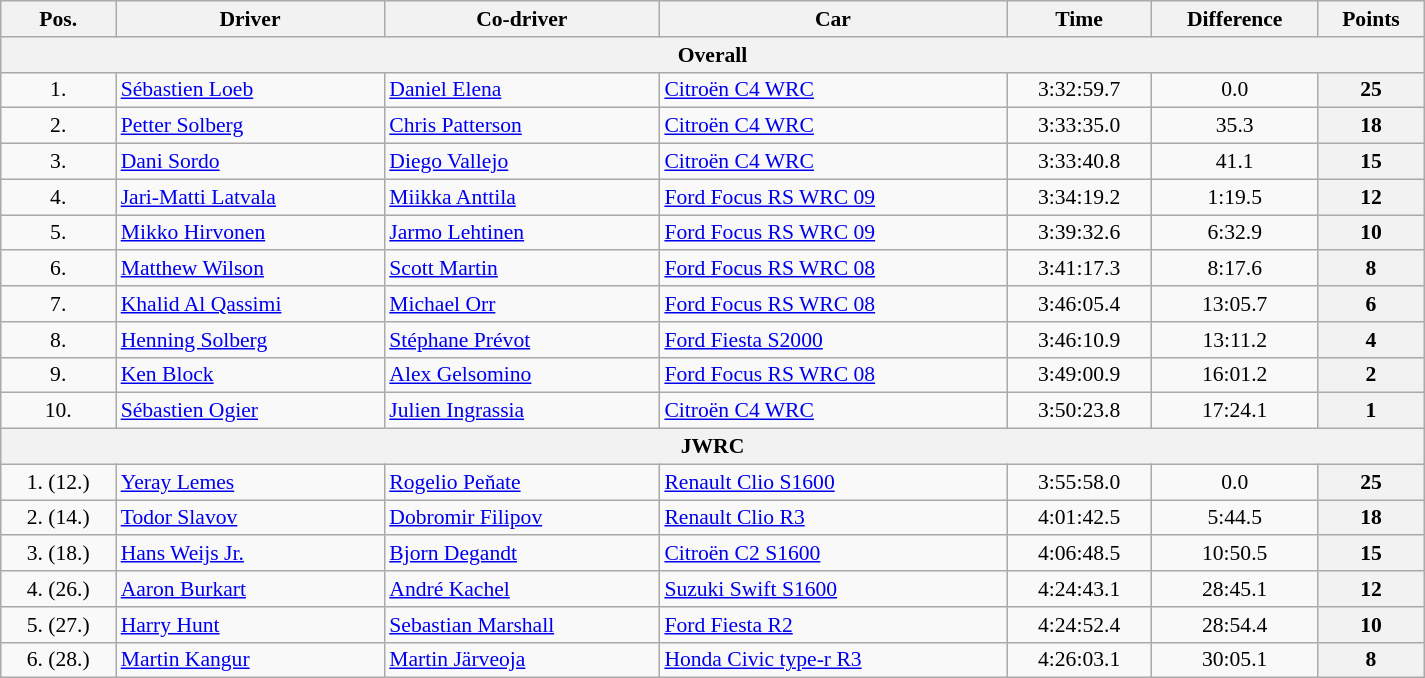<table class="wikitable" width="100%" style="text-align: center; font-size: 90%; max-width: 950px;">
<tr>
<th>Pos.</th>
<th>Driver</th>
<th>Co-driver</th>
<th>Car</th>
<th>Time</th>
<th>Difference</th>
<th>Points</th>
</tr>
<tr>
<th colspan=7>Overall</th>
</tr>
<tr>
<td>1.</td>
<td align="left"> <a href='#'>Sébastien Loeb</a></td>
<td align="left"> <a href='#'>Daniel Elena</a></td>
<td align="left"><a href='#'>Citroën C4 WRC</a></td>
<td>3:32:59.7</td>
<td>0.0</td>
<th>25</th>
</tr>
<tr>
<td>2.</td>
<td align="left"> <a href='#'>Petter Solberg</a></td>
<td align="left"> <a href='#'>Chris Patterson</a></td>
<td align="left"><a href='#'>Citroën C4 WRC</a></td>
<td>3:33:35.0</td>
<td>35.3</td>
<th>18</th>
</tr>
<tr>
<td>3.</td>
<td align="left"> <a href='#'>Dani Sordo</a></td>
<td align="left"> <a href='#'>Diego Vallejo</a></td>
<td align="left"><a href='#'>Citroën C4 WRC</a></td>
<td>3:33:40.8</td>
<td>41.1</td>
<th>15</th>
</tr>
<tr>
<td>4.</td>
<td align="left"> <a href='#'>Jari-Matti Latvala</a></td>
<td align="left"> <a href='#'>Miikka Anttila</a></td>
<td align="left"><a href='#'>Ford Focus RS WRC 09</a></td>
<td>3:34:19.2</td>
<td>1:19.5</td>
<th>12</th>
</tr>
<tr>
<td>5.</td>
<td align="left"> <a href='#'>Mikko Hirvonen</a></td>
<td align="left"> <a href='#'>Jarmo Lehtinen</a></td>
<td align="left"><a href='#'>Ford Focus RS WRC 09</a></td>
<td>3:39:32.6</td>
<td>6:32.9</td>
<th>10</th>
</tr>
<tr>
<td>6.</td>
<td align="left"> <a href='#'>Matthew Wilson</a></td>
<td align="left"> <a href='#'>Scott Martin</a></td>
<td align="left"><a href='#'>Ford Focus RS WRC 08</a></td>
<td>3:41:17.3</td>
<td>8:17.6</td>
<th>8</th>
</tr>
<tr>
<td>7.</td>
<td align="left"> <a href='#'>Khalid Al Qassimi</a></td>
<td align="left"> <a href='#'>Michael Orr</a></td>
<td align="left"><a href='#'>Ford Focus RS WRC 08</a></td>
<td>3:46:05.4</td>
<td>13:05.7</td>
<th>6</th>
</tr>
<tr>
<td>8.</td>
<td align="left"> <a href='#'>Henning Solberg</a></td>
<td align="left"> <a href='#'>Stéphane Prévot</a></td>
<td align="left"><a href='#'>Ford Fiesta S2000</a></td>
<td>3:46:10.9</td>
<td>13:11.2</td>
<th>4</th>
</tr>
<tr>
<td>9.</td>
<td align="left"> <a href='#'>Ken Block</a></td>
<td align="left"> <a href='#'>Alex Gelsomino</a></td>
<td align="left"><a href='#'>Ford Focus RS WRC 08</a></td>
<td>3:49:00.9</td>
<td>16:01.2</td>
<th>2</th>
</tr>
<tr>
<td>10.</td>
<td align="left"> <a href='#'>Sébastien Ogier</a></td>
<td align="left"> <a href='#'>Julien Ingrassia</a></td>
<td align="left"><a href='#'>Citroën C4 WRC</a></td>
<td>3:50:23.8</td>
<td>17:24.1</td>
<th>1</th>
</tr>
<tr>
<th colspan=7>JWRC</th>
</tr>
<tr>
<td>1. (12.)</td>
<td align="left"> <a href='#'>Yeray Lemes</a></td>
<td align="left"> <a href='#'>Rogelio Peňate</a></td>
<td align="left"><a href='#'>Renault Clio S1600</a></td>
<td>3:55:58.0</td>
<td>0.0</td>
<th>25</th>
</tr>
<tr>
<td>2. (14.)</td>
<td align="left"> <a href='#'>Todor Slavov</a></td>
<td align="left"> <a href='#'>Dobromir Filipov</a></td>
<td align="left"><a href='#'>Renault Clio R3</a></td>
<td>4:01:42.5</td>
<td>5:44.5</td>
<th>18</th>
</tr>
<tr>
<td>3. (18.)</td>
<td align="left"> <a href='#'>Hans Weijs Jr.</a></td>
<td align="left"> <a href='#'>Bjorn Degandt</a></td>
<td align="left"><a href='#'>Citroën C2 S1600</a></td>
<td>4:06:48.5</td>
<td>10:50.5</td>
<th>15</th>
</tr>
<tr>
<td>4. (26.)</td>
<td align="left"> <a href='#'>Aaron Burkart</a></td>
<td align="left"> <a href='#'>André Kachel</a></td>
<td align="left"><a href='#'>Suzuki Swift S1600</a></td>
<td>4:24:43.1</td>
<td>28:45.1</td>
<th>12</th>
</tr>
<tr>
<td>5. (27.)</td>
<td align="left"> <a href='#'>Harry Hunt</a></td>
<td align="left"> <a href='#'>Sebastian Marshall</a></td>
<td align="left"><a href='#'>Ford Fiesta R2</a></td>
<td>4:24:52.4</td>
<td>28:54.4</td>
<th>10</th>
</tr>
<tr>
<td>6. (28.)</td>
<td align="left"> <a href='#'>Martin Kangur</a></td>
<td align="left"> <a href='#'>Martin Järveoja</a></td>
<td align="left"><a href='#'>Honda Civic type-r R3</a></td>
<td>4:26:03.1</td>
<td>30:05.1</td>
<th>8</th>
</tr>
</table>
